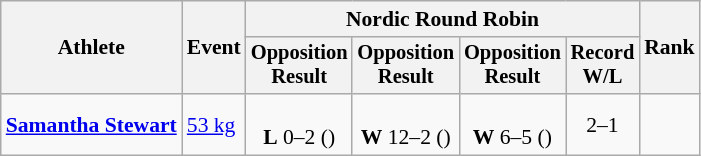<table class="wikitable" style="font-size:90%;">
<tr>
<th rowspan=2>Athlete</th>
<th rowspan=2>Event</th>
<th colspan=4>Nordic Round Robin</th>
<th rowspan=2>Rank</th>
</tr>
<tr style="font-size: 95%">
<th>Opposition<br>Result</th>
<th>Opposition<br>Result</th>
<th>Opposition<br>Result</th>
<th>Record<br>W/L</th>
</tr>
<tr align=center>
<td align=left><strong><a href='#'>Samantha Stewart</a></strong></td>
<td align=left><a href='#'>53 kg</a></td>
<td><br><strong>L</strong> 0–2 ()</td>
<td><br><strong>W</strong> 12–2 ()</td>
<td><br><strong>W</strong> 6–5 ()</td>
<td>2–1</td>
<td></td>
</tr>
</table>
